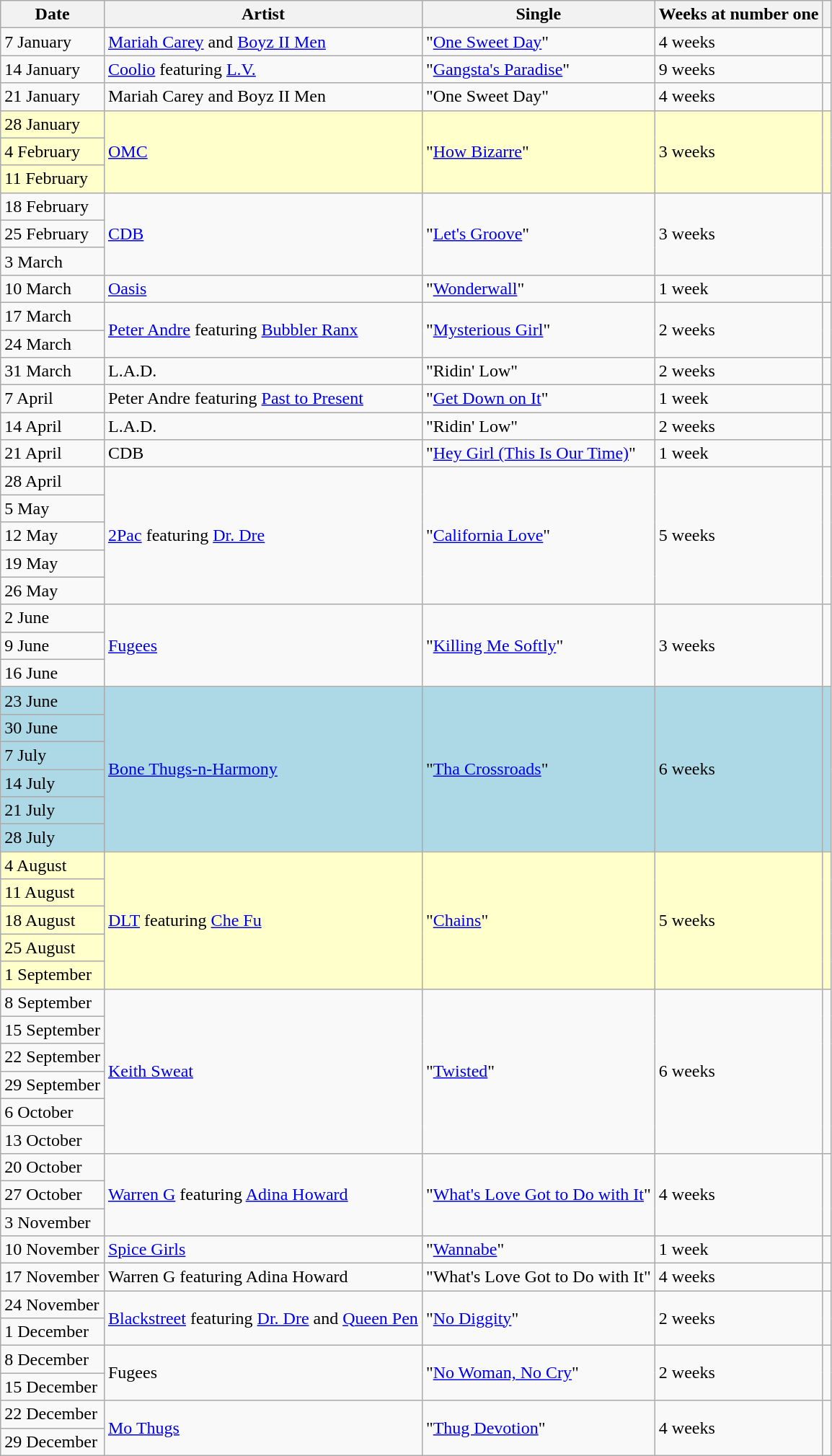<table class="wikitable">
<tr>
<th>Date</th>
<th>Artist</th>
<th>Single</th>
<th>Weeks at number one</th>
<th></th>
</tr>
<tr>
<td>7 January</td>
<td><a href='#'>Mariah Carey</a> and <a href='#'>Boyz II Men</a></td>
<td>"<a href='#'>One Sweet Day</a>"</td>
<td>4 weeks</td>
<td></td>
</tr>
<tr>
<td>14 January</td>
<td><a href='#'>Coolio</a> featuring <a href='#'>L.V.</a></td>
<td>"<a href='#'>Gangsta's Paradise</a>"</td>
<td>9 weeks</td>
<td></td>
</tr>
<tr>
<td>21 January</td>
<td>Mariah Carey and Boyz II Men</td>
<td>"One Sweet Day"</td>
<td>4 weeks</td>
<td></td>
</tr>
<tr bgcolor="#FFFFCC">
<td>28 January</td>
<td rowspan="3"><a href='#'>OMC</a></td>
<td rowspan="3">"<a href='#'>How Bizarre</a>"</td>
<td rowspan="3">3 weeks</td>
<td rowspan="3"></td>
</tr>
<tr bgcolor="#FFFFCC">
<td>4 February</td>
</tr>
<tr bgcolor="#FFFFCC">
<td>11 February</td>
</tr>
<tr>
<td>18 February</td>
<td rowspan="3"><a href='#'>CDB</a></td>
<td rowspan="3">"<a href='#'>Let's Groove</a>"</td>
<td rowspan="3">3 weeks</td>
<td rowspan="3"></td>
</tr>
<tr>
<td>25 February</td>
</tr>
<tr>
<td>3 March</td>
</tr>
<tr>
<td>10 March</td>
<td><a href='#'>Oasis</a></td>
<td>"<a href='#'>Wonderwall</a>"</td>
<td>1 week</td>
<td></td>
</tr>
<tr>
<td>17 March</td>
<td rowspan="2"><a href='#'>Peter Andre</a> featuring <a href='#'>Bubbler Ranx</a></td>
<td rowspan="2">"<a href='#'>Mysterious Girl</a>"</td>
<td rowspan="2">2 weeks</td>
<td rowspan="2"></td>
</tr>
<tr>
<td>24 March</td>
</tr>
<tr>
<td>31 March</td>
<td>L.A.D.</td>
<td>"Ridin' Low"</td>
<td>2 weeks</td>
<td></td>
</tr>
<tr>
<td>7 April</td>
<td>Peter Andre featuring <a href='#'>Past to Present</a></td>
<td>"<a href='#'>Get Down on It</a>"</td>
<td>1 week</td>
<td></td>
</tr>
<tr>
<td>14 April</td>
<td>L.A.D.</td>
<td>"Ridin' Low"</td>
<td>2 weeks</td>
<td></td>
</tr>
<tr>
<td>21 April</td>
<td>CDB</td>
<td>"<a href='#'>Hey Girl (This Is Our Time)</a>"</td>
<td>1 week</td>
<td></td>
</tr>
<tr>
<td>28 April</td>
<td rowspan="5"><a href='#'>2Pac</a> featuring <a href='#'>Dr. Dre</a></td>
<td rowspan="5">"<a href='#'>California Love</a>"</td>
<td rowspan="5">5 weeks</td>
<td rowspan="5"></td>
</tr>
<tr>
<td>5 May</td>
</tr>
<tr>
<td>12 May</td>
</tr>
<tr>
<td>19 May</td>
</tr>
<tr>
<td>26 May</td>
</tr>
<tr>
<td>2 June</td>
<td rowspan="3"><a href='#'>Fugees</a></td>
<td rowspan="3">"<a href='#'>Killing Me Softly</a>"</td>
<td rowspan="3">3 weeks</td>
<td rowspan="3"></td>
</tr>
<tr>
<td>9 June</td>
</tr>
<tr>
<td>16 June</td>
</tr>
<tr bgcolor="lightblue">
<td>23 June</td>
<td rowspan="6"><a href='#'>Bone Thugs-n-Harmony</a></td>
<td rowspan="6">"<a href='#'>Tha Crossroads</a>"</td>
<td rowspan="6">6 weeks</td>
<td rowspan="6"></td>
</tr>
<tr bgcolor="lightblue">
<td>30 June</td>
</tr>
<tr bgcolor="lightblue">
<td>7 July</td>
</tr>
<tr bgcolor="lightblue">
<td>14 July</td>
</tr>
<tr bgcolor="lightblue">
<td>21 July</td>
</tr>
<tr bgcolor="lightblue">
<td>28 July</td>
</tr>
<tr bgcolor="#FFFFCC">
<td>4 August</td>
<td rowspan="5"><a href='#'>DLT</a> featuring <a href='#'>Che Fu</a></td>
<td rowspan="5">"<a href='#'>Chains</a>"</td>
<td rowspan="5">5 weeks</td>
<td rowspan="5"></td>
</tr>
<tr bgcolor="#FFFFCC">
<td>11 August</td>
</tr>
<tr bgcolor="#FFFFCC">
<td>18 August</td>
</tr>
<tr bgcolor="#FFFFCC">
<td>25 August</td>
</tr>
<tr bgcolor="#FFFFCC">
<td>1 September</td>
</tr>
<tr>
<td>8 September</td>
<td rowspan="6"><a href='#'>Keith Sweat</a></td>
<td rowspan="6">"<a href='#'>Twisted</a>"</td>
<td rowspan="6">6 weeks</td>
<td rowspan="6"></td>
</tr>
<tr>
<td>15 September</td>
</tr>
<tr>
<td>22 September</td>
</tr>
<tr>
<td>29 September</td>
</tr>
<tr>
<td>6 October</td>
</tr>
<tr>
<td>13 October</td>
</tr>
<tr>
<td>20 October</td>
<td rowspan="3"><a href='#'>Warren G</a> featuring <a href='#'>Adina Howard</a></td>
<td rowspan="3">"<a href='#'>What's Love Got to Do with It</a>"</td>
<td rowspan="3">4 weeks</td>
<td rowspan="3"></td>
</tr>
<tr>
<td>27 October</td>
</tr>
<tr>
<td>3 November</td>
</tr>
<tr>
<td>10 November</td>
<td><a href='#'>Spice Girls</a></td>
<td>"<a href='#'>Wannabe</a>"</td>
<td>1 week</td>
<td></td>
</tr>
<tr>
<td>17 November</td>
<td>Warren G featuring Adina Howard</td>
<td>"What's Love Got to Do with It"</td>
<td>4 weeks</td>
<td></td>
</tr>
<tr>
<td>24 November</td>
<td rowspan="2"><a href='#'>Blackstreet</a> featuring <a href='#'>Dr. Dre</a> and <a href='#'>Queen Pen</a></td>
<td rowspan="2">"<a href='#'>No Diggity</a>"</td>
<td rowspan="2">2 weeks</td>
<td rowspan="2"></td>
</tr>
<tr>
<td>1 December</td>
</tr>
<tr>
<td>8 December</td>
<td rowspan="2">Fugees</td>
<td rowspan="2">"<a href='#'>No Woman, No Cry</a>"</td>
<td rowspan="2">2 weeks</td>
<td rowspan="2"></td>
</tr>
<tr>
<td>15 December</td>
</tr>
<tr>
<td>22 December</td>
<td rowspan="2"><a href='#'>Mo Thugs</a></td>
<td rowspan="2">"<a href='#'>Thug Devotion</a>"</td>
<td rowspan="2">4 weeks</td>
<td rowspan="2"></td>
</tr>
<tr>
<td>29 December</td>
</tr>
</table>
